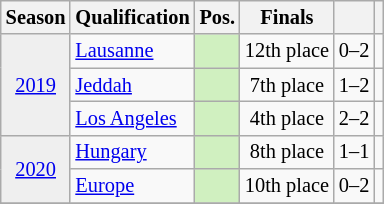<table class="wikitable" style="font-size:85%; text-align:center">
<tr>
<th>Season</th>
<th>Qualification</th>
<th>Pos.</th>
<th>Finals</th>
<th></th>
<th></th>
</tr>
<tr>
<td bgcolor=#efefef rowspan=3><a href='#'>2019</a></td>
<td align=left><a href='#'>Lausanne</a></td>
<td align=center bgcolor=#D0F0C0></td>
<td>12th place</td>
<td>0–2</td>
<td></td>
</tr>
<tr>
<td align=left><a href='#'>Jeddah</a></td>
<td align=center bgcolor=#D0F0C0></td>
<td>7th place</td>
<td>1–2</td>
<td></td>
</tr>
<tr>
<td align=left><a href='#'>Los Angeles</a></td>
<td align=center bgcolor=#D0F0C0></td>
<td>4th place</td>
<td>2–2</td>
<td></td>
</tr>
<tr>
<td bgcolor=#efefef rowspan=2><a href='#'>2020</a></td>
<td align=left><a href='#'>Hungary</a></td>
<td align=center bgcolor=#D0F0C0></td>
<td>8th place</td>
<td>1–1</td>
<td></td>
</tr>
<tr>
<td align=left><a href='#'>Europe</a></td>
<td align=center bgcolor=#D0F0C0></td>
<td>10th place</td>
<td>0–2</td>
<td></td>
</tr>
<tr>
</tr>
</table>
